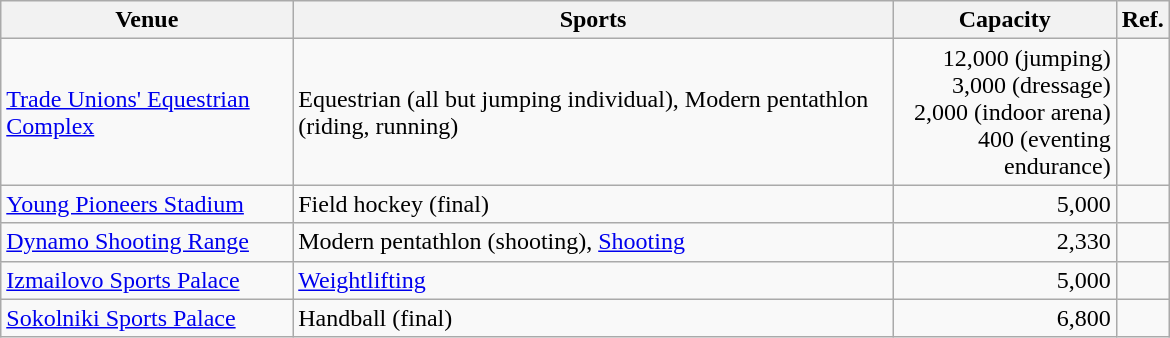<table class="wikitable sortable" width=780px>
<tr>
<th>Venue</th>
<th>Sports</th>
<th>Capacity</th>
<th class="unsortable">Ref.</th>
</tr>
<tr>
<td><a href='#'>Trade Unions' Equestrian Complex</a></td>
<td>Equestrian (all but jumping individual), Modern pentathlon (riding, running)</td>
<td align="right">12,000 (jumping)<br>3,000 (dressage)<br>2,000 (indoor arena)<br>400 (eventing endurance)</td>
<td align=center></td>
</tr>
<tr>
<td><a href='#'>Young Pioneers Stadium</a></td>
<td>Field hockey (final)</td>
<td align="right">5,000</td>
<td align=center></td>
</tr>
<tr>
<td><a href='#'>Dynamo Shooting Range</a></td>
<td>Modern pentathlon (shooting), <a href='#'>Shooting</a></td>
<td align="right">2,330</td>
<td align=center></td>
</tr>
<tr>
<td><a href='#'>Izmailovo Sports Palace</a></td>
<td><a href='#'>Weightlifting</a></td>
<td align="right">5,000</td>
<td align=center></td>
</tr>
<tr>
<td><a href='#'>Sokolniki Sports Palace</a></td>
<td>Handball (final)</td>
<td align="right">6,800</td>
<td align=center></td>
</tr>
</table>
